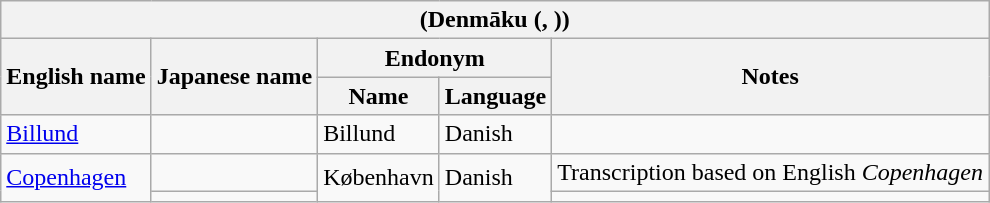<table class="wikitable sortable">
<tr>
<th colspan="5"> (Denmāku (, ))</th>
</tr>
<tr>
<th rowspan="2">English name</th>
<th rowspan="2">Japanese name</th>
<th colspan="2">Endonym</th>
<th rowspan="2">Notes</th>
</tr>
<tr>
<th>Name</th>
<th>Language</th>
</tr>
<tr>
<td><a href='#'>Billund</a></td>
<td></td>
<td>Billund</td>
<td>Danish</td>
<td></td>
</tr>
<tr>
<td rowspan=2><a href='#'>Copenhagen</a></td>
<td></td>
<td rowspan=2>København</td>
<td rowspan=2>Danish</td>
<td>Transcription based on English <em>Copenhagen</em></td>
</tr>
<tr>
<td rowspan=2></td>
<td></td>
</tr>
</table>
